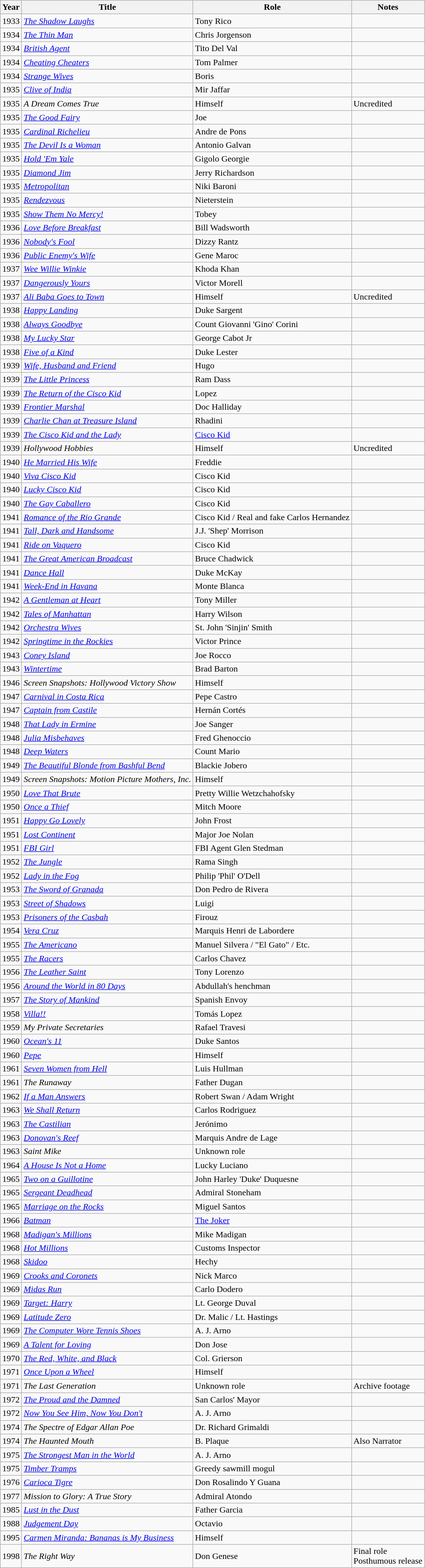<table class="wikitable sortable">
<tr>
<th>Year</th>
<th>Title</th>
<th>Role</th>
<th class="unsortable">Notes</th>
</tr>
<tr>
<td>1933</td>
<td><em><a href='#'>The Shadow Laughs</a></em></td>
<td>Tony Rico</td>
<td></td>
</tr>
<tr>
<td>1934</td>
<td><em><a href='#'>The Thin Man</a></em></td>
<td>Chris Jorgenson</td>
<td></td>
</tr>
<tr>
<td>1934</td>
<td><em><a href='#'>British Agent</a></em></td>
<td>Tito Del Val</td>
<td></td>
</tr>
<tr>
<td>1934</td>
<td><em><a href='#'>Cheating Cheaters</a></em></td>
<td>Tom Palmer</td>
<td></td>
</tr>
<tr>
<td>1934</td>
<td><em><a href='#'>Strange Wives</a></em></td>
<td>Boris</td>
<td></td>
</tr>
<tr>
<td>1935</td>
<td><em><a href='#'>Clive of India</a></em></td>
<td>Mir Jaffar</td>
<td></td>
</tr>
<tr>
<td>1935</td>
<td><em>A Dream Comes True</em></td>
<td>Himself</td>
<td>Uncredited</td>
</tr>
<tr>
<td>1935</td>
<td><em><a href='#'>The Good Fairy</a></em></td>
<td>Joe</td>
<td></td>
</tr>
<tr>
<td>1935</td>
<td><em><a href='#'>Cardinal Richelieu</a></em></td>
<td>Andre de Pons</td>
<td></td>
</tr>
<tr>
<td>1935</td>
<td><em><a href='#'>The Devil Is a Woman</a></em></td>
<td>Antonio Galvan</td>
<td></td>
</tr>
<tr>
<td>1935</td>
<td><em><a href='#'>Hold 'Em Yale</a></em></td>
<td>Gigolo Georgie</td>
<td></td>
</tr>
<tr>
<td>1935</td>
<td><em><a href='#'>Diamond Jim</a></em></td>
<td>Jerry Richardson</td>
<td></td>
</tr>
<tr>
<td>1935</td>
<td><em><a href='#'>Metropolitan</a></em></td>
<td>Niki Baroni</td>
<td></td>
</tr>
<tr>
<td>1935</td>
<td><em><a href='#'>Rendezvous</a></em></td>
<td>Nieterstein</td>
<td></td>
</tr>
<tr>
<td>1935</td>
<td><em><a href='#'>Show Them No Mercy!</a></em></td>
<td>Tobey</td>
<td></td>
</tr>
<tr>
<td>1936</td>
<td><em><a href='#'>Love Before Breakfast</a></em></td>
<td>Bill Wadsworth</td>
<td></td>
</tr>
<tr>
<td>1936</td>
<td><em><a href='#'>Nobody's Fool</a></em></td>
<td>Dizzy Rantz</td>
<td></td>
</tr>
<tr>
<td>1936</td>
<td><em><a href='#'>Public Enemy's Wife</a></em></td>
<td>Gene Maroc</td>
<td></td>
</tr>
<tr>
<td>1937</td>
<td><em><a href='#'>Wee Willie Winkie</a></em></td>
<td>Khoda Khan</td>
<td></td>
</tr>
<tr>
<td>1937</td>
<td><em><a href='#'>Dangerously Yours</a></em></td>
<td>Victor Morell</td>
<td></td>
</tr>
<tr>
<td>1937</td>
<td><em><a href='#'>Ali Baba Goes to Town</a></em></td>
<td>Himself</td>
<td>Uncredited</td>
</tr>
<tr>
<td>1938</td>
<td><em><a href='#'>Happy Landing</a></em></td>
<td>Duke Sargent</td>
<td></td>
</tr>
<tr>
<td>1938</td>
<td><em><a href='#'>Always Goodbye</a></em></td>
<td>Count Giovanni 'Gino' Corini</td>
<td></td>
</tr>
<tr>
<td>1938</td>
<td><em><a href='#'>My Lucky Star</a></em></td>
<td>George Cabot Jr</td>
<td></td>
</tr>
<tr>
<td>1938</td>
<td><em><a href='#'>Five of a Kind</a></em></td>
<td>Duke Lester</td>
<td></td>
</tr>
<tr>
<td>1939</td>
<td><em><a href='#'>Wife, Husband and Friend</a></em></td>
<td>Hugo</td>
<td></td>
</tr>
<tr>
<td>1939</td>
<td><em><a href='#'>The Little Princess</a></em></td>
<td>Ram Dass</td>
<td></td>
</tr>
<tr>
<td>1939</td>
<td><em><a href='#'>The Return of the Cisco Kid</a></em></td>
<td>Lopez</td>
<td></td>
</tr>
<tr>
<td>1939</td>
<td><em><a href='#'>Frontier Marshal</a></em></td>
<td>Doc Halliday</td>
<td></td>
</tr>
<tr>
<td>1939</td>
<td><em><a href='#'>Charlie Chan at Treasure Island</a></em></td>
<td>Rhadini</td>
<td></td>
</tr>
<tr>
<td>1939</td>
<td><em><a href='#'>The Cisco Kid and the Lady</a></em></td>
<td><a href='#'>Cisco Kid</a></td>
<td></td>
</tr>
<tr>
<td>1939</td>
<td><em>Hollywood Hobbies</em></td>
<td>Himself</td>
<td>Uncredited</td>
</tr>
<tr>
<td>1940</td>
<td><em><a href='#'>He Married His Wife</a></em></td>
<td>Freddie</td>
<td></td>
</tr>
<tr>
<td>1940</td>
<td><em><a href='#'>Viva Cisco Kid</a></em></td>
<td>Cisco Kid</td>
<td></td>
</tr>
<tr>
<td>1940</td>
<td><em><a href='#'>Lucky Cisco Kid</a></em></td>
<td>Cisco Kid</td>
<td></td>
</tr>
<tr>
<td>1940</td>
<td><em><a href='#'>The Gay Caballero</a></em></td>
<td>Cisco Kid</td>
<td></td>
</tr>
<tr>
<td>1941</td>
<td><em><a href='#'>Romance of the Rio Grande</a></em></td>
<td>Cisco Kid / Real and fake Carlos Hernandez</td>
<td></td>
</tr>
<tr>
<td>1941</td>
<td><em><a href='#'>Tall, Dark and Handsome</a></em></td>
<td>J.J. 'Shep' Morrison</td>
<td></td>
</tr>
<tr>
<td>1941</td>
<td><em><a href='#'>Ride on Vaquero</a></em></td>
<td>Cisco Kid</td>
<td></td>
</tr>
<tr>
<td>1941</td>
<td><em><a href='#'>The Great American Broadcast</a></em></td>
<td>Bruce Chadwick</td>
<td></td>
</tr>
<tr>
<td>1941</td>
<td><em><a href='#'>Dance Hall</a></em></td>
<td>Duke McKay</td>
<td></td>
</tr>
<tr>
<td>1941</td>
<td><em><a href='#'>Week-End in Havana</a></em></td>
<td>Monte Blanca</td>
<td></td>
</tr>
<tr>
<td>1942</td>
<td><em><a href='#'>A Gentleman at Heart</a></em></td>
<td>Tony Miller</td>
<td></td>
</tr>
<tr>
<td>1942</td>
<td><em><a href='#'>Tales of Manhattan</a></em></td>
<td>Harry Wilson</td>
<td></td>
</tr>
<tr>
<td>1942</td>
<td><em><a href='#'>Orchestra Wives</a></em></td>
<td>St. John 'Sinjin' Smith</td>
<td></td>
</tr>
<tr>
<td>1942</td>
<td><em><a href='#'>Springtime in the Rockies</a></em></td>
<td>Victor Prince</td>
<td></td>
</tr>
<tr>
<td>1943</td>
<td><em><a href='#'>Coney Island</a></em></td>
<td>Joe Rocco</td>
<td></td>
</tr>
<tr>
<td>1943</td>
<td><em><a href='#'>Wintertime</a></em></td>
<td>Brad Barton</td>
<td></td>
</tr>
<tr>
<td>1946</td>
<td><em>Screen Snapshots: Hollywood Victory Show</em></td>
<td>Himself</td>
<td></td>
</tr>
<tr>
<td>1947</td>
<td><em><a href='#'>Carnival in Costa Rica</a></em></td>
<td>Pepe Castro</td>
<td></td>
</tr>
<tr>
<td>1947</td>
<td><em><a href='#'>Captain from Castile</a></em></td>
<td>Hernán Cortés</td>
<td></td>
</tr>
<tr>
<td>1948</td>
<td><em><a href='#'>That Lady in Ermine</a></em></td>
<td>Joe Sanger</td>
<td></td>
</tr>
<tr>
<td>1948</td>
<td><em><a href='#'>Julia Misbehaves</a></em></td>
<td>Fred Ghenoccio</td>
<td></td>
</tr>
<tr>
<td>1948</td>
<td><em><a href='#'>Deep Waters</a></em></td>
<td>Count Mario</td>
<td></td>
</tr>
<tr>
<td>1949</td>
<td><em><a href='#'>The Beautiful Blonde from Bashful Bend</a></em></td>
<td>Blackie Jobero</td>
<td></td>
</tr>
<tr>
<td>1949</td>
<td><em>Screen Snapshots: Motion Picture Mothers, Inc.</em></td>
<td>Himself</td>
<td></td>
</tr>
<tr>
<td>1950</td>
<td><em><a href='#'>Love That Brute</a></em></td>
<td>Pretty Willie Wetzchahofsky</td>
<td></td>
</tr>
<tr>
<td>1950</td>
<td><em><a href='#'>Once a Thief</a></em></td>
<td>Mitch Moore</td>
<td></td>
</tr>
<tr>
<td>1951</td>
<td><em><a href='#'>Happy Go Lovely</a></em></td>
<td>John Frost</td>
<td></td>
</tr>
<tr>
<td>1951</td>
<td><em><a href='#'>Lost Continent</a></em></td>
<td>Major Joe Nolan</td>
<td></td>
</tr>
<tr>
<td>1951</td>
<td><em><a href='#'>FBI Girl</a></em></td>
<td>FBI Agent Glen Stedman</td>
<td></td>
</tr>
<tr>
<td>1952</td>
<td><em><a href='#'>The Jungle</a></em></td>
<td>Rama Singh</td>
<td></td>
</tr>
<tr>
<td>1952</td>
<td><em><a href='#'>Lady in the Fog</a></em></td>
<td>Philip 'Phil' O'Dell</td>
<td></td>
</tr>
<tr>
<td>1953</td>
<td><em><a href='#'>The Sword of Granada</a></em></td>
<td>Don Pedro de Rivera</td>
<td></td>
</tr>
<tr>
<td>1953</td>
<td><em><a href='#'>Street of Shadows</a></em></td>
<td>Luigi</td>
<td></td>
</tr>
<tr>
<td>1953</td>
<td><em><a href='#'>Prisoners of the Casbah</a></em></td>
<td>Firouz</td>
<td></td>
</tr>
<tr>
<td>1954</td>
<td><em><a href='#'>Vera Cruz</a></em></td>
<td>Marquis Henri de Labordere</td>
<td></td>
</tr>
<tr>
<td>1955</td>
<td><em><a href='#'>The Americano</a></em></td>
<td>Manuel Silvera / "El Gato" / Etc.</td>
<td></td>
</tr>
<tr>
<td>1955</td>
<td><em><a href='#'>The Racers</a></em></td>
<td>Carlos Chavez</td>
<td></td>
</tr>
<tr>
<td>1956</td>
<td><em><a href='#'>The Leather Saint</a></em></td>
<td>Tony Lorenzo</td>
<td></td>
</tr>
<tr>
<td>1956</td>
<td><em><a href='#'>Around the World in 80 Days</a></em></td>
<td>Abdullah's henchman</td>
<td></td>
</tr>
<tr>
<td>1957</td>
<td><em><a href='#'>The Story of Mankind</a></em></td>
<td>Spanish Envoy</td>
<td></td>
</tr>
<tr>
<td>1958</td>
<td><em><a href='#'>Villa!!</a></em></td>
<td>Tomás Lopez</td>
<td></td>
</tr>
<tr>
<td>1959</td>
<td><em>My Private Secretaries</em></td>
<td>Rafael Travesi</td>
<td></td>
</tr>
<tr>
<td>1960</td>
<td><em><a href='#'>Ocean's 11</a></em></td>
<td>Duke Santos</td>
<td></td>
</tr>
<tr>
<td>1960</td>
<td><em><a href='#'>Pepe</a></em></td>
<td>Himself</td>
<td></td>
</tr>
<tr>
<td>1961</td>
<td><em><a href='#'>Seven Women from Hell</a></em></td>
<td>Luis Hullman</td>
<td></td>
</tr>
<tr>
<td>1961</td>
<td><em>The Runaway</em></td>
<td>Father Dugan</td>
<td></td>
</tr>
<tr>
<td>1962</td>
<td><em><a href='#'>If a Man Answers</a></em></td>
<td>Robert Swan / Adam Wright</td>
<td></td>
</tr>
<tr>
<td>1963</td>
<td><em><a href='#'>We Shall Return</a></em></td>
<td>Carlos Rodriguez</td>
<td></td>
</tr>
<tr>
<td>1963</td>
<td><em><a href='#'>The Castilian</a></em></td>
<td>Jerónimo</td>
<td></td>
</tr>
<tr>
<td>1963</td>
<td><em><a href='#'>Donovan's Reef</a></em></td>
<td>Marquis Andre de Lage</td>
<td></td>
</tr>
<tr>
<td>1963</td>
<td><em>Saint Mike</em></td>
<td>Unknown role</td>
<td></td>
</tr>
<tr>
<td>1964</td>
<td><em><a href='#'>A House Is Not a Home</a></em></td>
<td>Lucky Luciano</td>
<td></td>
</tr>
<tr>
<td>1965</td>
<td><em><a href='#'>Two on a Guillotine</a></em></td>
<td>John Harley 'Duke' Duquesne</td>
<td></td>
</tr>
<tr>
<td>1965</td>
<td><em><a href='#'>Sergeant Deadhead</a></em></td>
<td>Admiral Stoneham</td>
<td></td>
</tr>
<tr>
<td>1965</td>
<td><em><a href='#'>Marriage on the Rocks</a></em></td>
<td>Miguel Santos</td>
<td></td>
</tr>
<tr>
<td>1966</td>
<td><em><a href='#'>Batman</a></em></td>
<td><a href='#'>The Joker</a></td>
<td></td>
</tr>
<tr>
<td>1968</td>
<td><em><a href='#'>Madigan's Millions</a></em></td>
<td>Mike Madigan</td>
<td></td>
</tr>
<tr>
<td>1968</td>
<td><em><a href='#'>Hot Millions</a></em></td>
<td>Customs Inspector</td>
<td></td>
</tr>
<tr>
<td>1968</td>
<td><em><a href='#'>Skidoo</a></em></td>
<td>Hechy</td>
<td></td>
</tr>
<tr>
<td>1969</td>
<td><em><a href='#'>Crooks and Coronets</a></em></td>
<td>Nick Marco</td>
<td></td>
</tr>
<tr>
<td>1969</td>
<td><em><a href='#'>Midas Run</a></em></td>
<td>Carlo Dodero</td>
<td></td>
</tr>
<tr>
<td>1969</td>
<td><em><a href='#'>Target: Harry</a></em></td>
<td>Lt. George Duval</td>
<td></td>
</tr>
<tr>
<td>1969</td>
<td><em><a href='#'>Latitude Zero</a></em></td>
<td>Dr. Malic / Lt. Hastings</td>
<td></td>
</tr>
<tr>
<td>1969</td>
<td><em><a href='#'>The Computer Wore Tennis Shoes</a></em></td>
<td>A. J. Arno</td>
<td></td>
</tr>
<tr>
<td>1969</td>
<td><em><a href='#'>A Talent for Loving</a></em></td>
<td>Don Jose</td>
<td></td>
</tr>
<tr>
<td>1970</td>
<td><em><a href='#'>The Red, White, and Black</a></em></td>
<td>Col. Grierson</td>
<td></td>
</tr>
<tr>
<td>1971</td>
<td><em><a href='#'>Once Upon a Wheel</a></em></td>
<td>Himself</td>
<td></td>
</tr>
<tr>
<td>1971</td>
<td><em>The Last Generation</em></td>
<td>Unknown role</td>
<td>Archive footage</td>
</tr>
<tr>
<td>1972</td>
<td><em><a href='#'>The Proud and the Damned</a></em></td>
<td>San Carlos' Mayor</td>
<td></td>
</tr>
<tr>
<td>1972</td>
<td><em><a href='#'>Now You See Him, Now You Don't</a></em></td>
<td>A. J. Arno</td>
<td></td>
</tr>
<tr>
<td>1974</td>
<td><em>The Spectre of Edgar Allan Poe</em></td>
<td>Dr. Richard Grimaldi</td>
<td></td>
</tr>
<tr>
<td>1974</td>
<td><em>The Haunted Mouth</em></td>
<td>B. Plaque</td>
<td>Also Narrator</td>
</tr>
<tr>
<td>1975</td>
<td><em><a href='#'>The Strongest Man in the World</a></em></td>
<td>A. J. Arno</td>
<td></td>
</tr>
<tr>
<td>1975</td>
<td><em><a href='#'>Timber Tramps</a></em></td>
<td>Greedy sawmill mogul</td>
<td></td>
</tr>
<tr>
<td>1976</td>
<td><em><a href='#'>Carioca Tigre</a></em></td>
<td>Don Rosalindo Y Guana</td>
<td></td>
</tr>
<tr>
<td>1977</td>
<td><em>Mission to Glory: A True Story</em></td>
<td>Admiral Atondo</td>
<td></td>
</tr>
<tr>
<td>1985</td>
<td><em><a href='#'>Lust in the Dust</a></em></td>
<td>Father Garcia</td>
<td></td>
</tr>
<tr>
<td>1988</td>
<td><em><a href='#'>Judgement Day</a></em></td>
<td>Octavio</td>
<td></td>
</tr>
<tr>
<td>1995</td>
<td><em><a href='#'>Carmen Miranda: Bananas is My Business</a></em></td>
<td>Himself</td>
<td></td>
</tr>
<tr>
<td>1998</td>
<td><em>The Right Way</em></td>
<td>Don Genese</td>
<td>Final role<br>Posthumous release</td>
</tr>
</table>
